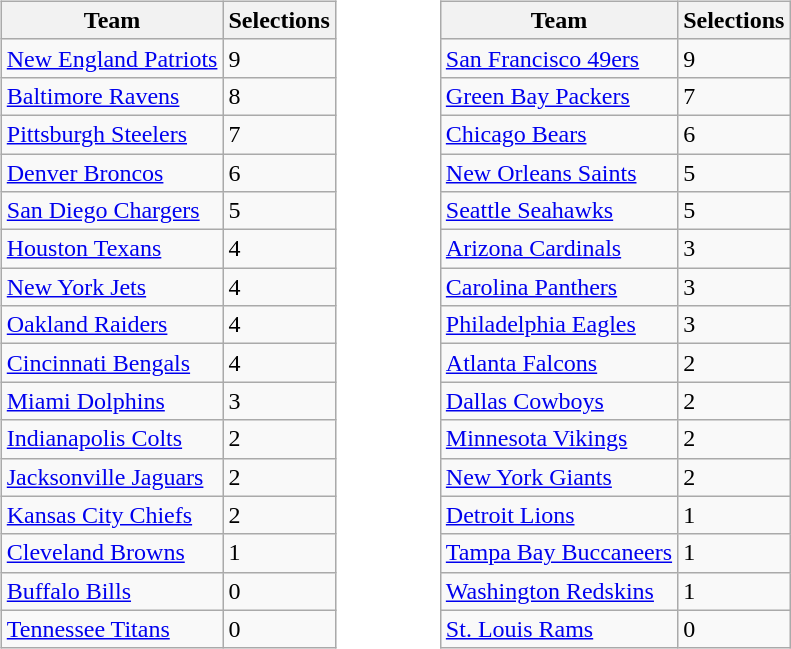<table border=0>
<tr valign="top">
<td><br><table class="wikitable sortable" border="1">
<tr>
<th>Team</th>
<th>Selections</th>
</tr>
<tr>
<td><a href='#'>New England Patriots</a></td>
<td>9</td>
</tr>
<tr>
<td><a href='#'>Baltimore Ravens</a></td>
<td>8</td>
</tr>
<tr>
<td><a href='#'>Pittsburgh Steelers</a></td>
<td>7</td>
</tr>
<tr>
<td><a href='#'>Denver Broncos</a></td>
<td>6</td>
</tr>
<tr>
<td><a href='#'>San Diego Chargers</a></td>
<td>5</td>
</tr>
<tr>
<td><a href='#'>Houston Texans</a></td>
<td>4</td>
</tr>
<tr>
<td><a href='#'>New York Jets</a></td>
<td>4</td>
</tr>
<tr>
<td><a href='#'>Oakland Raiders</a></td>
<td>4</td>
</tr>
<tr>
<td><a href='#'>Cincinnati Bengals</a></td>
<td>4</td>
</tr>
<tr>
<td><a href='#'>Miami Dolphins</a></td>
<td>3</td>
</tr>
<tr>
<td><a href='#'>Indianapolis Colts</a></td>
<td>2</td>
</tr>
<tr>
<td><a href='#'>Jacksonville Jaguars</a></td>
<td>2</td>
</tr>
<tr>
<td><a href='#'>Kansas City Chiefs</a></td>
<td>2</td>
</tr>
<tr>
<td><a href='#'>Cleveland Browns</a></td>
<td>1</td>
</tr>
<tr>
<td><a href='#'>Buffalo Bills</a></td>
<td>0</td>
</tr>
<tr>
<td><a href='#'>Tennessee Titans</a></td>
<td>0</td>
</tr>
</table>
</td>
<td style="padding-left:50px;"><br><table class="wikitable sortable" border="1">
<tr>
<th>Team</th>
<th>Selections</th>
</tr>
<tr>
<td><a href='#'>San Francisco 49ers</a></td>
<td>9</td>
</tr>
<tr>
<td><a href='#'>Green Bay Packers</a></td>
<td>7</td>
</tr>
<tr>
<td><a href='#'>Chicago Bears</a></td>
<td>6</td>
</tr>
<tr>
<td><a href='#'>New Orleans Saints</a></td>
<td>5</td>
</tr>
<tr>
<td><a href='#'>Seattle Seahawks</a></td>
<td>5</td>
</tr>
<tr>
<td><a href='#'>Arizona Cardinals</a></td>
<td>3</td>
</tr>
<tr>
<td><a href='#'>Carolina Panthers</a></td>
<td>3</td>
</tr>
<tr>
<td><a href='#'>Philadelphia Eagles</a></td>
<td>3</td>
</tr>
<tr>
<td><a href='#'>Atlanta Falcons</a></td>
<td>2</td>
</tr>
<tr>
<td><a href='#'>Dallas Cowboys</a></td>
<td>2</td>
</tr>
<tr>
<td><a href='#'>Minnesota Vikings</a></td>
<td>2</td>
</tr>
<tr>
<td><a href='#'>New York Giants</a></td>
<td>2</td>
</tr>
<tr>
<td><a href='#'>Detroit Lions</a></td>
<td>1</td>
</tr>
<tr>
<td><a href='#'>Tampa Bay Buccaneers</a></td>
<td>1</td>
</tr>
<tr>
<td><a href='#'>Washington Redskins</a></td>
<td>1</td>
</tr>
<tr>
<td><a href='#'>St. Louis Rams</a></td>
<td>0</td>
</tr>
</table>
</td>
</tr>
</table>
